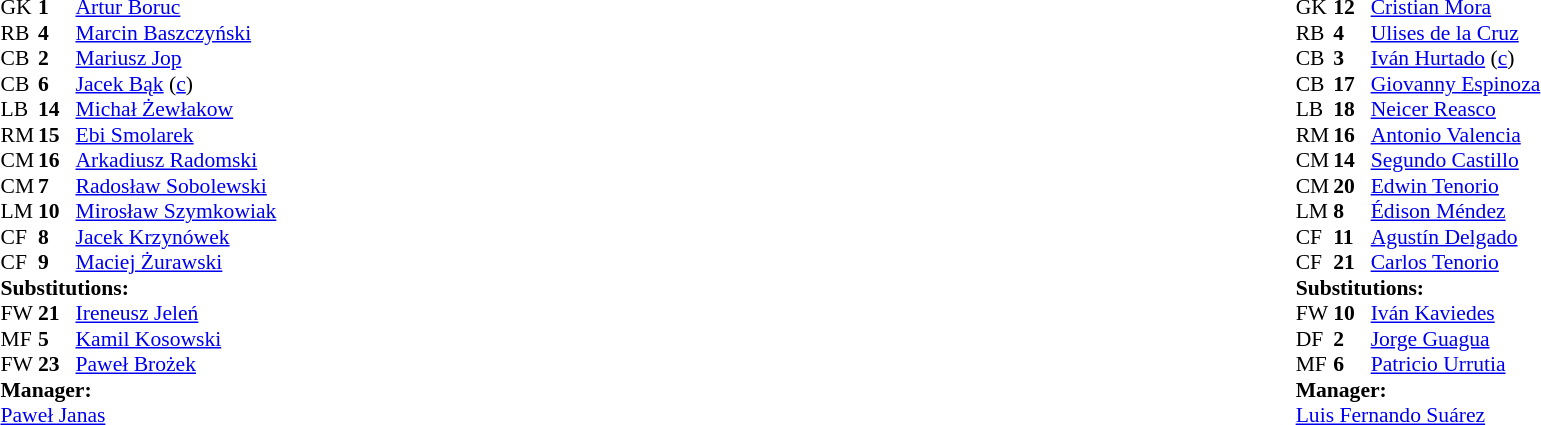<table width="100%">
<tr>
<td valign="top" width="40%"><br><table style="font-size: 90%" cellspacing="0" cellpadding="0">
<tr>
<th width="25"></th>
<th width="25"></th>
</tr>
<tr>
<td>GK</td>
<td><strong>1</strong></td>
<td><a href='#'>Artur Boruc</a></td>
</tr>
<tr>
<td>RB</td>
<td><strong>4</strong></td>
<td><a href='#'>Marcin Baszczyński</a></td>
</tr>
<tr>
<td>CB</td>
<td><strong>2</strong></td>
<td><a href='#'>Mariusz Jop</a></td>
</tr>
<tr>
<td>CB</td>
<td><strong>6</strong></td>
<td><a href='#'>Jacek Bąk</a> (<a href='#'>c</a>)</td>
</tr>
<tr>
<td>LB</td>
<td><strong>14</strong></td>
<td><a href='#'>Michał Żewłakow</a></td>
</tr>
<tr>
<td>RM</td>
<td><strong>15</strong></td>
<td><a href='#'>Ebi Smolarek</a></td>
<td></td>
</tr>
<tr>
<td>CM</td>
<td><strong>16</strong></td>
<td><a href='#'>Arkadiusz Radomski</a></td>
</tr>
<tr>
<td>CM</td>
<td><strong>7</strong></td>
<td><a href='#'>Radosław Sobolewski</a></td>
<td></td>
<td></td>
</tr>
<tr>
<td>LM</td>
<td><strong>10</strong></td>
<td><a href='#'>Mirosław Szymkowiak</a></td>
</tr>
<tr>
<td>CF</td>
<td><strong>8</strong></td>
<td><a href='#'>Jacek Krzynówek</a></td>
<td></td>
<td></td>
</tr>
<tr>
<td>CF</td>
<td><strong>9</strong></td>
<td><a href='#'>Maciej Żurawski</a></td>
<td></td>
<td></td>
</tr>
<tr>
<td colspan=3><strong>Substitutions:</strong></td>
</tr>
<tr>
<td>FW</td>
<td><strong>21</strong></td>
<td><a href='#'>Ireneusz Jeleń</a></td>
<td></td>
<td></td>
</tr>
<tr>
<td>MF</td>
<td><strong>5</strong></td>
<td><a href='#'>Kamil Kosowski</a></td>
<td></td>
<td></td>
</tr>
<tr>
<td>FW</td>
<td><strong>23</strong></td>
<td><a href='#'>Paweł Brożek</a></td>
<td></td>
<td></td>
</tr>
<tr>
<td colspan=3><strong>Manager:</strong></td>
</tr>
<tr>
<td colspan="4"><a href='#'>Paweł Janas</a></td>
</tr>
</table>
</td>
<td valign="top"></td>
<td valign="top" width="50%"><br><table style="font-size: 90%" cellspacing="0" cellpadding="0" align=center>
<tr>
<th width="25"></th>
<th width="25"></th>
</tr>
<tr>
<td>GK</td>
<td><strong>12</strong></td>
<td><a href='#'>Cristian Mora</a></td>
</tr>
<tr>
<td>RB</td>
<td><strong>4</strong></td>
<td><a href='#'>Ulises de la Cruz</a></td>
</tr>
<tr>
<td>CB</td>
<td><strong>3</strong></td>
<td><a href='#'>Iván Hurtado</a> (<a href='#'>c</a>)</td>
<td></td>
<td></td>
</tr>
<tr>
<td>CB</td>
<td><strong>17</strong></td>
<td><a href='#'>Giovanny Espinoza</a></td>
</tr>
<tr>
<td>LB</td>
<td><strong>18</strong></td>
<td><a href='#'>Neicer Reasco</a></td>
</tr>
<tr>
<td>RM</td>
<td><strong>16</strong></td>
<td><a href='#'>Antonio Valencia</a></td>
</tr>
<tr>
<td>CM</td>
<td><strong>14</strong></td>
<td><a href='#'>Segundo Castillo</a></td>
</tr>
<tr>
<td>CM</td>
<td><strong>20</strong></td>
<td><a href='#'>Edwin Tenorio</a></td>
</tr>
<tr>
<td>LM</td>
<td><strong>8</strong></td>
<td><a href='#'>Édison Méndez</a></td>
<td></td>
</tr>
<tr>
<td>CF</td>
<td><strong>11</strong></td>
<td><a href='#'>Agustín Delgado</a></td>
<td></td>
<td></td>
</tr>
<tr>
<td>CF</td>
<td><strong>21</strong></td>
<td><a href='#'>Carlos Tenorio</a></td>
<td></td>
<td></td>
</tr>
<tr>
<td colspan=3><strong>Substitutions:</strong></td>
</tr>
<tr>
<td>FW</td>
<td><strong>10</strong></td>
<td><a href='#'>Iván Kaviedes</a></td>
<td></td>
<td></td>
</tr>
<tr>
<td>DF</td>
<td><strong>2</strong></td>
<td><a href='#'>Jorge Guagua</a></td>
<td></td>
<td></td>
</tr>
<tr>
<td>MF</td>
<td><strong>6</strong></td>
<td><a href='#'>Patricio Urrutia</a></td>
<td></td>
<td></td>
</tr>
<tr>
<td colspan=3><strong>Manager:</strong></td>
</tr>
<tr>
<td colspan="4"> <a href='#'>Luis Fernando Suárez</a></td>
</tr>
</table>
</td>
</tr>
</table>
